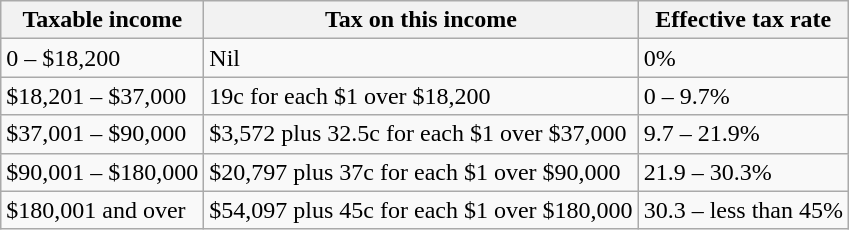<table class="wikitable">
<tr>
<th>Taxable income</th>
<th>Tax on this income</th>
<th>Effective tax rate</th>
</tr>
<tr>
<td>0 – $18,200</td>
<td>Nil</td>
<td>0%</td>
</tr>
<tr>
<td>$18,201 – $37,000</td>
<td>19c for each $1 over $18,200</td>
<td>0 – 9.7%</td>
</tr>
<tr>
<td>$37,001 – $90,000</td>
<td>$3,572 plus 32.5c for each $1 over $37,000</td>
<td>9.7 – 21.9%</td>
</tr>
<tr>
<td>$90,001 – $180,000</td>
<td>$20,797 plus 37c for each $1 over $90,000</td>
<td>21.9 – 30.3%</td>
</tr>
<tr>
<td>$180,001 and over</td>
<td>$54,097 plus 45c for each $1 over $180,000</td>
<td>30.3 – less than 45%</td>
</tr>
</table>
